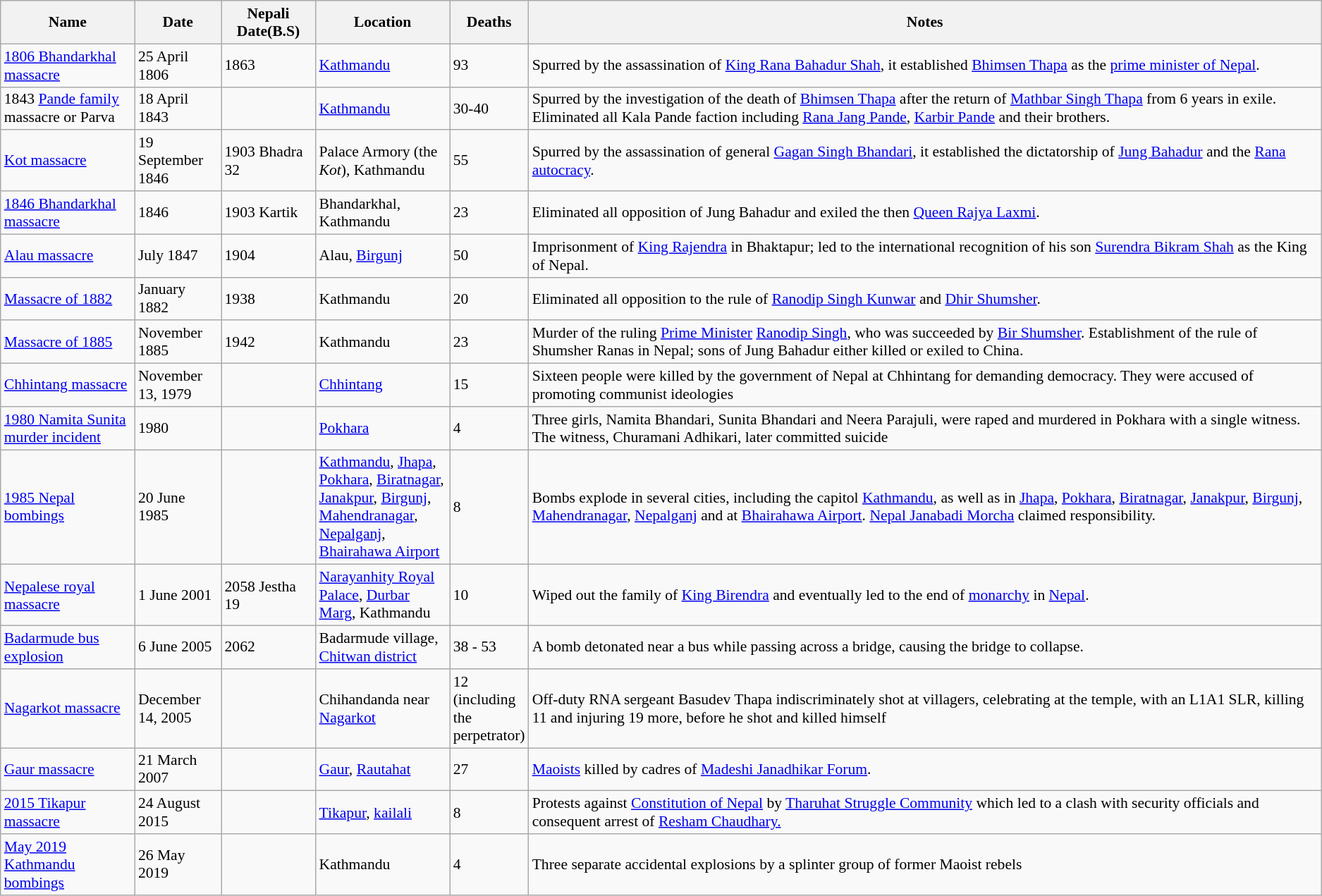<table class="sortable wikitable" style="font-size:90%;">
<tr>
<th style="width:120px;">Name</th>
<th style="width:75px;">Date</th>
<th>Nepali Date(B.S)</th>
<th style="width:120px;">Location</th>
<th style="width:50px;">Deaths</th>
<th class="unsortable">Notes</th>
</tr>
<tr>
<td><a href='#'>1806 Bhandarkhal massacre</a></td>
<td>25 April 1806</td>
<td>1863</td>
<td><a href='#'>Kathmandu</a></td>
<td>93</td>
<td>Spurred by the assassination of <a href='#'>King Rana Bahadur Shah</a>, it established <a href='#'>Bhimsen Thapa</a> as the <a href='#'>prime minister of Nepal</a>.</td>
</tr>
<tr>
<td>1843 <a href='#'>Pande family</a> massacre or Parva</td>
<td>18 April 1843</td>
<td></td>
<td><a href='#'>Kathmandu</a></td>
<td>30-40</td>
<td>Spurred by the investigation of the death of <a href='#'>Bhimsen Thapa</a> after the return of <a href='#'>Mathbar Singh Thapa</a> from 6 years in exile. Eliminated all Kala Pande faction including <a href='#'>Rana Jang Pande</a>, <a href='#'>Karbir Pande</a> and their brothers.</td>
</tr>
<tr>
<td><a href='#'>Kot massacre</a></td>
<td>19 September 1846</td>
<td>1903 Bhadra 32</td>
<td>Palace Armory (the <em>Kot</em>), Kathmandu</td>
<td>55</td>
<td>Spurred by the assassination of general <a href='#'>Gagan Singh Bhandari</a>, it established the dictatorship of <a href='#'>Jung Bahadur</a> and the <a href='#'>Rana autocracy</a>.</td>
</tr>
<tr>
<td><a href='#'>1846 Bhandarkhal massacre</a></td>
<td>1846</td>
<td>1903 Kartik</td>
<td>Bhandarkhal, Kathmandu</td>
<td>23</td>
<td>Eliminated all opposition of Jung Bahadur and exiled the then <a href='#'>Queen Rajya Laxmi</a>.</td>
</tr>
<tr>
<td><a href='#'>Alau massacre</a></td>
<td>July 1847</td>
<td>1904</td>
<td>Alau, <a href='#'>Birgunj</a></td>
<td>50</td>
<td>Imprisonment of <a href='#'>King Rajendra</a> in Bhaktapur; led to the international recognition of his son <a href='#'>Surendra Bikram Shah</a> as the King of Nepal.</td>
</tr>
<tr>
<td><a href='#'>Massacre of 1882</a></td>
<td>January 1882</td>
<td>1938</td>
<td>Kathmandu</td>
<td>20</td>
<td>Eliminated all opposition to the rule of <a href='#'>Ranodip Singh Kunwar</a> and <a href='#'>Dhir Shumsher</a>.</td>
</tr>
<tr>
<td><a href='#'>Massacre of 1885</a></td>
<td>November 1885</td>
<td>1942</td>
<td>Kathmandu</td>
<td>23</td>
<td>Murder of the ruling <a href='#'>Prime Minister</a> <a href='#'>Ranodip Singh</a>, who was succeeded by <a href='#'>Bir Shumsher</a>. Establishment of the rule of Shumsher Ranas in Nepal; sons of Jung Bahadur either killed or exiled to China.</td>
</tr>
<tr>
<td><a href='#'>Chhintang massacre</a></td>
<td>November 13, 1979</td>
<td></td>
<td><a href='#'>Chhintang</a></td>
<td>15</td>
<td>Sixteen people were killed by the government of Nepal at Chhintang for demanding democracy. They were accused of promoting communist ideologies</td>
</tr>
<tr>
<td><a href='#'>1980 Namita Sunita murder incident</a></td>
<td>1980</td>
<td></td>
<td><a href='#'>Pokhara</a></td>
<td>4</td>
<td>Three girls, Namita Bhandari, Sunita Bhandari and Neera Parajuli, were raped and murdered in Pokhara with a single witness. The witness, Churamani Adhikari, later committed suicide</td>
</tr>
<tr>
<td><a href='#'>1985 Nepal bombings</a></td>
<td>20 June 1985</td>
<td></td>
<td><a href='#'>Kathmandu</a>, <a href='#'>Jhapa</a>, <a href='#'>Pokhara</a>, <a href='#'>Biratnagar</a>, <a href='#'>Janakpur</a>, <a href='#'>Birgunj</a>, <a href='#'>Mahendranagar</a>, <a href='#'>Nepalganj</a>, <a href='#'>Bhairahawa Airport</a></td>
<td>8</td>
<td>Bombs explode in several cities, including the capitol <a href='#'>Kathmandu</a>, as well as in <a href='#'>Jhapa</a>, <a href='#'>Pokhara</a>, <a href='#'>Biratnagar</a>, <a href='#'>Janakpur</a>, <a href='#'>Birgunj</a>, <a href='#'>Mahendranagar</a>, <a href='#'>Nepalganj</a> and at <a href='#'>Bhairahawa Airport</a>. <a href='#'>Nepal Janabadi Morcha</a> claimed responsibility.</td>
</tr>
<tr>
<td><a href='#'>Nepalese royal massacre</a></td>
<td>1 June 2001</td>
<td>2058 Jestha 19</td>
<td><a href='#'>Narayanhity Royal Palace</a>, <a href='#'>Durbar Marg</a>, Kathmandu</td>
<td>10</td>
<td>Wiped out the family of <a href='#'>King Birendra</a> and eventually led to the end of <a href='#'>monarchy</a> in <a href='#'>Nepal</a>.</td>
</tr>
<tr>
<td><a href='#'>Badarmude bus explosion</a></td>
<td>6 June 2005</td>
<td>2062</td>
<td>Badarmude village, <a href='#'>Chitwan district</a></td>
<td>38 - 53</td>
<td>A bomb detonated near a bus while passing across a bridge, causing the bridge to collapse.</td>
</tr>
<tr>
<td><a href='#'>Nagarkot massacre</a></td>
<td>December 14, 2005</td>
<td></td>
<td>Chihandanda near <a href='#'>Nagarkot</a></td>
<td>12 (including the perpetrator)</td>
<td>Off-duty RNA sergeant Basudev Thapa indiscriminately shot at villagers, celebrating at the temple, with an L1A1 SLR, killing 11 and injuring 19 more, before he shot and killed himself</td>
</tr>
<tr>
<td><a href='#'>Gaur massacre</a></td>
<td>21 March 2007</td>
<td></td>
<td><a href='#'>Gaur</a>, <a href='#'>Rautahat</a></td>
<td>27</td>
<td><a href='#'>Maoists</a> killed by cadres of <a href='#'>Madeshi Janadhikar Forum</a>.</td>
</tr>
<tr>
<td><a href='#'>2015 Tikapur massacre</a></td>
<td>24 August 2015</td>
<td></td>
<td><a href='#'>Tikapur</a>, <a href='#'>kailali</a></td>
<td>8</td>
<td>Protests against <a href='#'>Constitution of Nepal</a> by <a href='#'>Tharuhat Struggle Community</a> which led to a clash with security officials and consequent arrest of <a href='#'>Resham Chaudhary.</a></td>
</tr>
<tr>
<td><a href='#'>May 2019 Kathmandu bombings</a></td>
<td>26 May 2019</td>
<td></td>
<td>Kathmandu</td>
<td>4</td>
<td>Three separate accidental explosions by a splinter group of former Maoist rebels</td>
</tr>
</table>
